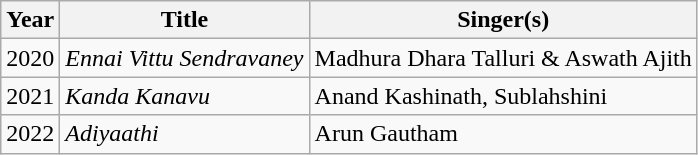<table class="wikitable sortable">
<tr>
<th>Year</th>
<th>Title</th>
<th>Singer(s)</th>
</tr>
<tr>
<td>2020</td>
<td><em>Ennai Vittu Sendravaney</em></td>
<td>Madhura Dhara Talluri & Aswath Ajith</td>
</tr>
<tr>
<td>2021</td>
<td><em>Kanda Kanavu</em></td>
<td>Anand Kashinath, Sublahshini</td>
</tr>
<tr>
<td>2022</td>
<td><em>Adiyaathi</em></td>
<td>Arun Gautham</td>
</tr>
</table>
